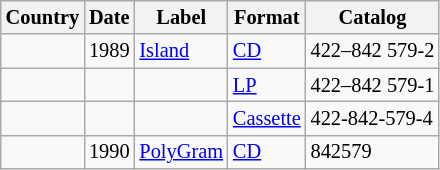<table class="wikitable" style="font-size:85%;">
<tr>
<th>Country</th>
<th>Date</th>
<th>Label</th>
<th>Format</th>
<th>Catalog</th>
</tr>
<tr>
<td></td>
<td>1989</td>
<td><a href='#'>Island</a></td>
<td><a href='#'>CD</a></td>
<td>422–842 579-2</td>
</tr>
<tr>
<td></td>
<td></td>
<td></td>
<td><a href='#'>LP</a></td>
<td>422–842 579-1</td>
</tr>
<tr>
<td></td>
<td></td>
<td></td>
<td><a href='#'>Cassette</a></td>
<td>422-842-579-4</td>
</tr>
<tr>
<td></td>
<td>1990</td>
<td><a href='#'>PolyGram</a></td>
<td><a href='#'>CD</a></td>
<td>842579</td>
</tr>
</table>
